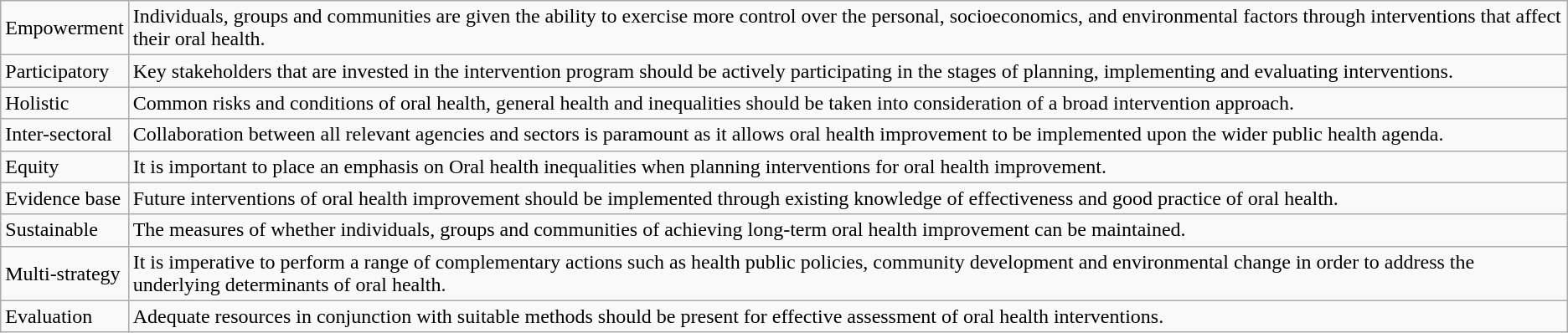<table class="wikitable">
<tr>
<td>Empowerment</td>
<td>Individuals, groups and communities are given the ability to exercise more control over the personal, socioeconomics, and environmental factors through interventions that affect their oral health.</td>
</tr>
<tr>
<td>Participatory</td>
<td>Key stakeholders that are invested in the intervention program should be actively participating in the stages of planning, implementing and evaluating interventions.</td>
</tr>
<tr>
<td>Holistic</td>
<td>Common risks and conditions of oral health, general health and inequalities should be taken into consideration of a broad intervention approach.</td>
</tr>
<tr>
<td>Inter-sectoral</td>
<td>Collaboration between all relevant agencies and sectors is paramount as it allows oral health improvement to be implemented upon the wider public health agenda.</td>
</tr>
<tr>
<td>Equity</td>
<td>It is important to place an emphasis on Oral health inequalities when planning interventions for oral health improvement.</td>
</tr>
<tr>
<td>Evidence base</td>
<td>Future interventions of oral health improvement should be implemented through existing knowledge of effectiveness and good practice of oral health.</td>
</tr>
<tr>
<td>Sustainable</td>
<td>The measures of whether individuals, groups and communities of achieving long-term oral health improvement can be maintained.</td>
</tr>
<tr>
<td>Multi-strategy</td>
<td>It is imperative to perform a range of complementary actions such as health public policies, community development and environmental change in order to address the underlying determinants of oral health.</td>
</tr>
<tr>
<td>Evaluation</td>
<td>Adequate resources in conjunction with suitable methods should be present for effective assessment of oral health interventions.</td>
</tr>
</table>
